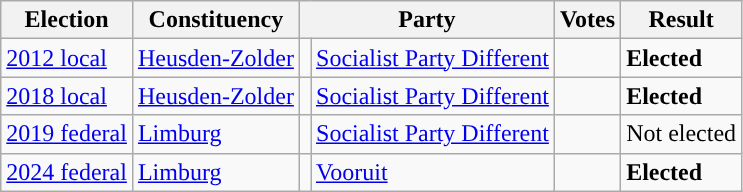<table class="wikitable" style="text-align:left;">
<tr>
<th scope=col>Election</th>
<th scope=col>Constituency</th>
<th scope=col colspan="2">Party</th>
<th scope=col>Votes</th>
<th scope=col>Result</th>
</tr>
<tr>
<td><a href='#'>2012 local</a></td>
<td><a href='#'>Heusden-Zolder</a></td>
<td style="background:"></td>
<td><a href='#'>Socialist Party Different</a></td>
<td align=right></td>
<td><strong>Elected</strong></td>
</tr>
<tr>
<td><a href='#'>2018 local</a></td>
<td><a href='#'>Heusden-Zolder</a></td>
<td style="background:"></td>
<td><a href='#'>Socialist Party Different</a></td>
<td align=right></td>
<td><strong>Elected</strong></td>
</tr>
<tr>
<td><a href='#'>2019 federal</a></td>
<td><a href='#'>Limburg</a></td>
<td style="background:"></td>
<td><a href='#'>Socialist Party Different</a></td>
<td align=right></td>
<td>Not elected</td>
</tr>
<tr>
<td><a href='#'>2024 federal</a></td>
<td><a href='#'>Limburg</a></td>
<td style="background:"></td>
<td><a href='#'>Vooruit</a></td>
<td align=right></td>
<td><strong>Elected</strong></td>
</tr>
</table>
